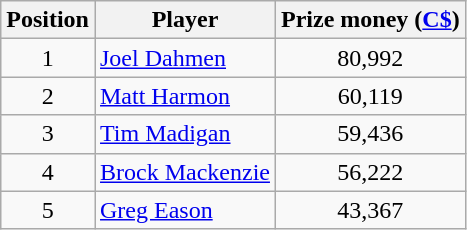<table class=wikitable>
<tr>
<th>Position</th>
<th>Player</th>
<th>Prize money (<a href='#'>C$</a>)</th>
</tr>
<tr>
<td align=center>1</td>
<td> <a href='#'>Joel Dahmen</a></td>
<td align=center>80,992</td>
</tr>
<tr>
<td align=center>2</td>
<td> <a href='#'>Matt Harmon</a></td>
<td align=center>60,119</td>
</tr>
<tr>
<td align=center>3</td>
<td> <a href='#'>Tim Madigan</a></td>
<td align=center>59,436</td>
</tr>
<tr>
<td align=center>4</td>
<td> <a href='#'>Brock Mackenzie</a></td>
<td align=center>56,222</td>
</tr>
<tr>
<td align=center>5</td>
<td> <a href='#'>Greg Eason</a></td>
<td align=center>43,367</td>
</tr>
</table>
